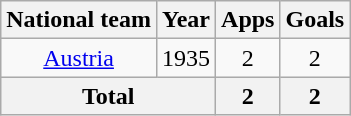<table class=wikitable style=text-align:center>
<tr>
<th>National team</th>
<th>Year</th>
<th>Apps</th>
<th>Goals</th>
</tr>
<tr>
<td rowspan="1"><a href='#'>Austria</a></td>
<td>1935</td>
<td>2</td>
<td>2</td>
</tr>
<tr>
<th colspan="2">Total</th>
<th>2</th>
<th>2</th>
</tr>
</table>
